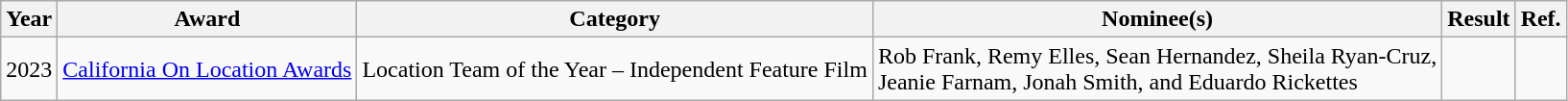<table class="wikitable">
<tr>
<th>Year</th>
<th>Award</th>
<th>Category</th>
<th>Nominee(s)</th>
<th>Result</th>
<th>Ref.</th>
</tr>
<tr>
<td>2023</td>
<td><a href='#'>California On Location Awards</a></td>
<td>Location Team of the Year – Independent Feature Film</td>
<td>Rob Frank, Remy Elles, Sean Hernandez, Sheila Ryan-Cruz, <br> Jeanie Farnam, Jonah Smith, and Eduardo Rickettes</td>
<td></td>
<td align="center"></td>
</tr>
</table>
